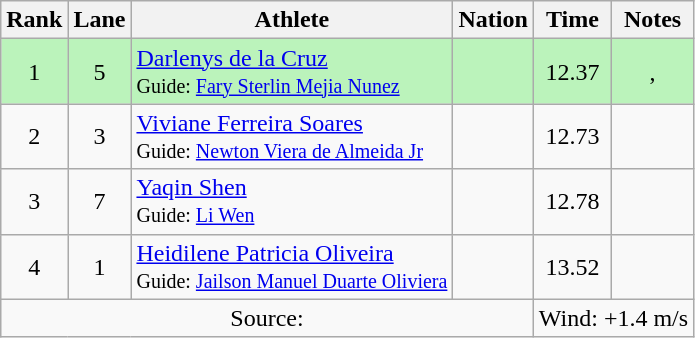<table class="wikitable sortable" style="text-align:center">
<tr>
<th scope="col">Rank</th>
<th scope="col">Lane</th>
<th scope="col">Athlete</th>
<th scope="col">Nation</th>
<th scope="col">Time</th>
<th scope="col">Notes</th>
</tr>
<tr bgcolor=bbf3bb>
<td>1</td>
<td>5</td>
<td align=left><a href='#'>Darlenys de la Cruz</a><br><small>Guide: <a href='#'>Fary Sterlin Mejia Nunez</a></small></td>
<td align=left></td>
<td>12.37</td>
<td>, </td>
</tr>
<tr>
<td>2</td>
<td>3</td>
<td align=left><a href='#'>Viviane Ferreira Soares</a><br><small>Guide: <a href='#'>Newton Viera de Almeida Jr</a></small></td>
<td align=left></td>
<td>12.73</td>
<td></td>
</tr>
<tr>
<td>3</td>
<td>7</td>
<td align=left><a href='#'>Yaqin Shen</a><br><small>Guide: <a href='#'>Li Wen</a></small></td>
<td align=left></td>
<td>12.78</td>
<td></td>
</tr>
<tr>
<td>4</td>
<td>1</td>
<td align=left><a href='#'>Heidilene Patricia Oliveira</a><br><small>Guide: <a href='#'>Jailson Manuel Duarte Oliviera</a></small></td>
<td align=left></td>
<td>13.52</td>
<td></td>
</tr>
<tr class="sortbottom">
<td colspan=4>Source:</td>
<td colspan="2">Wind: +1.4 m/s</td>
</tr>
</table>
